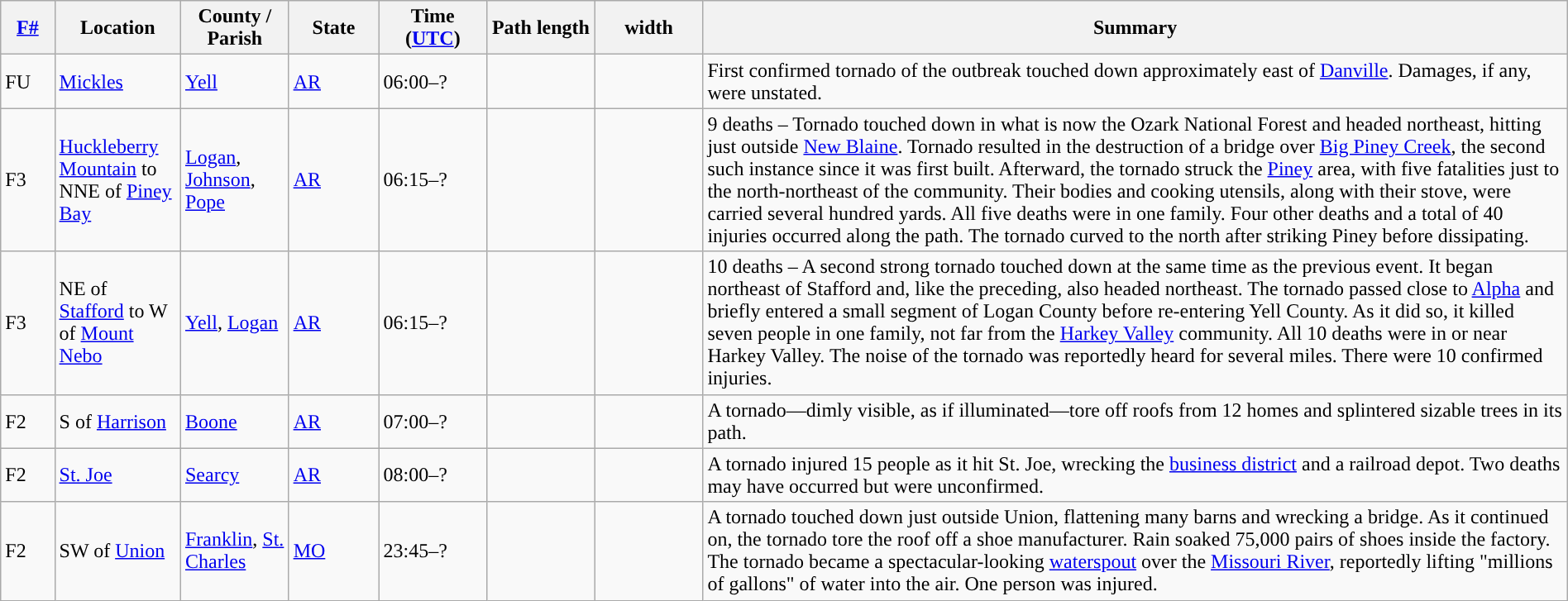<table class="wikitable sortable" style="width:100%;">
<tr>
<th scope="col"  style="width:3%; text-align:center;"><a href='#'>F#</a></th>
<th scope="col"  style="width:7%; text-align:center;" class="unsortable">Location</th>
<th scope="col"  style="width:6%; text-align:center;" class="unsortable">County / Parish</th>
<th scope="col"  style="width:5%; text-align:center;">State</th>
<th scope="col"  style="width:6%; text-align:center;">Time (<a href='#'>UTC</a>)</th>
<th scope="col"  style="width:6%; text-align:center;">Path length</th>
<th scope="col"  style="width:6%; text-align:center;"> width</th>
<th scope="col" class="unsortable" style="width:48%; text-align:center;">Summary</th>
</tr>
<tr>
<td>FU</td>
<td><a href='#'>Mickles</a></td>
<td><a href='#'>Yell</a></td>
<td><a href='#'>AR</a></td>
<td>06:00–?</td>
<td></td>
<td></td>
<td>First confirmed tornado of the outbreak touched down approximately  east of <a href='#'>Danville</a>. Damages, if any, were unstated.</td>
</tr>
<tr>
<td>F3</td>
<td><a href='#'>Huckleberry Mountain</a> to NNE of <a href='#'>Piney Bay</a></td>
<td><a href='#'>Logan</a>, <a href='#'>Johnson</a>, <a href='#'>Pope</a></td>
<td><a href='#'>AR</a></td>
<td>06:15–?</td>
<td></td>
<td></td>
<td>9 deaths – Tornado touched down in what is now the Ozark National Forest and headed northeast, hitting just outside <a href='#'>New Blaine</a>. Tornado resulted in the destruction of a bridge over <a href='#'>Big Piney Creek</a>, the second such instance since it was first built. Afterward, the tornado struck the <a href='#'>Piney</a> area, with five fatalities just to the north-northeast of the community. Their bodies and cooking utensils, along with their stove, were carried several hundred yards. All five deaths were in one family. Four other deaths and a total of 40 injuries occurred along the path. The tornado curved to the north after striking Piney before dissipating.</td>
</tr>
<tr>
<td>F3</td>
<td>NE of <a href='#'>Stafford</a> to W of <a href='#'>Mount Nebo</a></td>
<td><a href='#'>Yell</a>, <a href='#'>Logan</a></td>
<td><a href='#'>AR</a></td>
<td>06:15–?</td>
<td></td>
<td></td>
<td>10 deaths – A second strong tornado touched down at the same time as the previous event. It began northeast of Stafford and, like the preceding, also headed northeast. The tornado passed close to <a href='#'>Alpha</a> and briefly entered a small segment of Logan County before re-entering Yell County. As it did so, it killed seven people in one family, not far from the <a href='#'>Harkey Valley</a> community. All 10 deaths were in or near Harkey Valley. The noise of the tornado was reportedly heard for several miles. There were 10 confirmed injuries.</td>
</tr>
<tr>
<td>F2</td>
<td>S of <a href='#'>Harrison</a></td>
<td><a href='#'>Boone</a></td>
<td><a href='#'>AR</a></td>
<td>07:00–?</td>
<td></td>
<td></td>
<td>A tornado—dimly visible, as if illuminated—tore off roofs from 12 homes and splintered sizable trees in its path.</td>
</tr>
<tr>
<td>F2</td>
<td><a href='#'>St. Joe</a></td>
<td><a href='#'>Searcy</a></td>
<td><a href='#'>AR</a></td>
<td>08:00–?</td>
<td></td>
<td></td>
<td>A tornado injured 15 people as it hit St. Joe, wrecking the <a href='#'>business district</a> and a railroad depot. Two deaths may have occurred but were unconfirmed.</td>
</tr>
<tr>
<td>F2</td>
<td>SW of <a href='#'>Union</a></td>
<td><a href='#'>Franklin</a>, <a href='#'>St. Charles</a></td>
<td><a href='#'>MO</a></td>
<td>23:45–?</td>
<td></td>
<td></td>
<td>A tornado touched down just outside Union, flattening many barns and wrecking a bridge. As it continued on, the tornado tore the roof off a shoe manufacturer. Rain soaked 75,000 pairs of shoes inside the factory. The tornado became a spectacular-looking <a href='#'>waterspout</a> over the <a href='#'>Missouri River</a>, reportedly lifting "millions of gallons" of water into the air. One person was injured.</td>
</tr>
</table>
